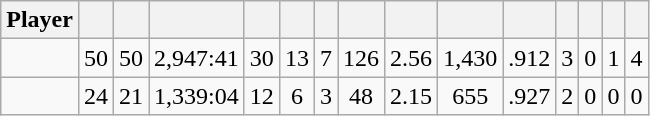<table class="wikitable sortable" style="text-align:center;">
<tr>
<th>Player</th>
<th></th>
<th></th>
<th></th>
<th></th>
<th></th>
<th></th>
<th></th>
<th></th>
<th></th>
<th></th>
<th></th>
<th></th>
<th></th>
<th></th>
</tr>
<tr>
<td></td>
<td>50</td>
<td>50</td>
<td>2,947:41</td>
<td>30</td>
<td>13</td>
<td>7</td>
<td>126</td>
<td>2.56</td>
<td>1,430</td>
<td>.912</td>
<td>3</td>
<td>0</td>
<td>1</td>
<td>4</td>
</tr>
<tr>
<td></td>
<td>24</td>
<td>21</td>
<td>1,339:04</td>
<td>12</td>
<td>6</td>
<td>3</td>
<td>48</td>
<td>2.15</td>
<td>655</td>
<td>.927</td>
<td>2</td>
<td>0</td>
<td>0</td>
<td>0</td>
</tr>
</table>
